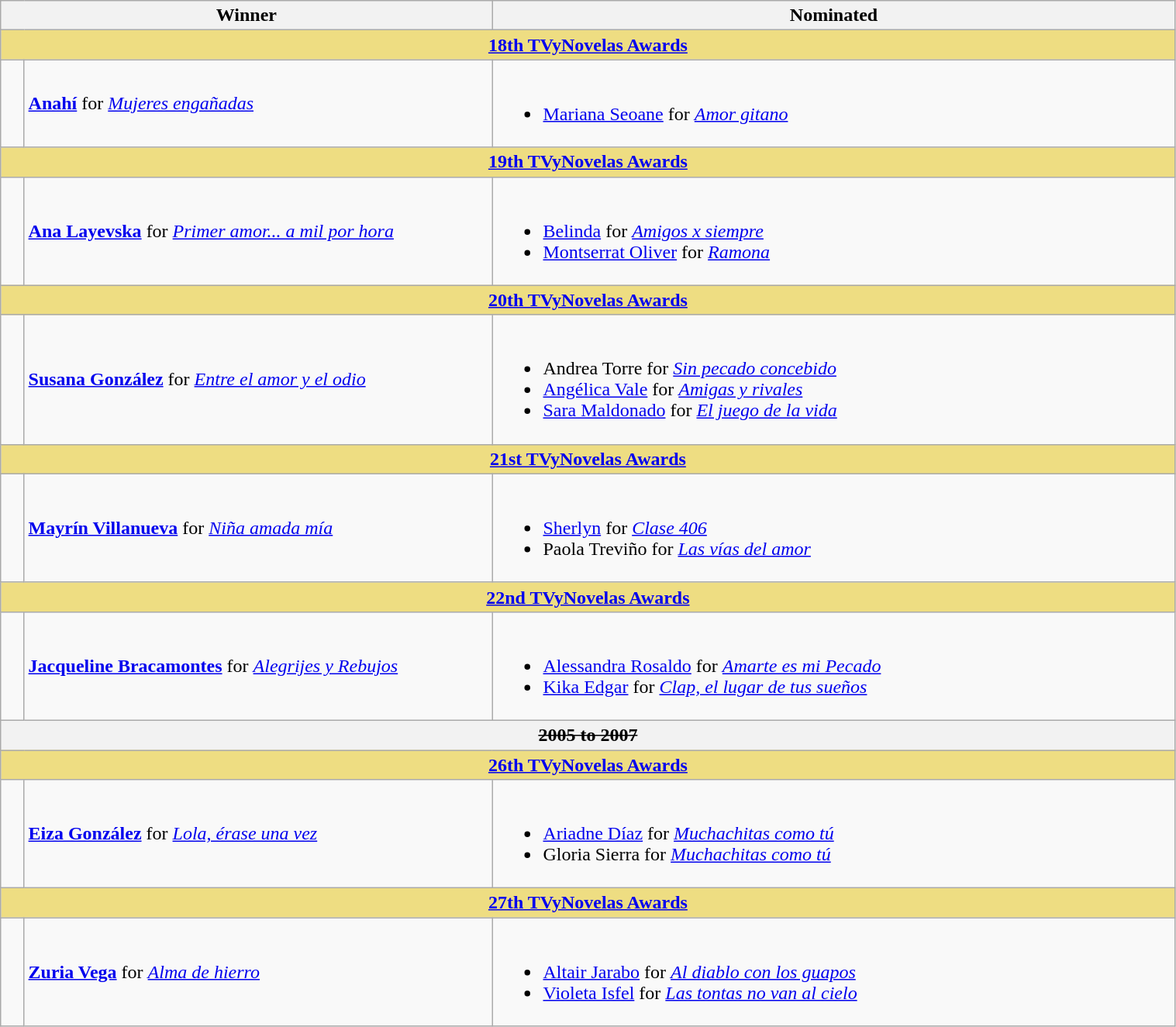<table class="wikitable" width=80%>
<tr align=center>
<th width="150px;" colspan=2; align="center">Winner</th>
<th width="580px;" align="center">Nominated</th>
</tr>
<tr>
<th colspan=9 style="background:#EEDD82;"  align="center"><strong><a href='#'>18th TVyNovelas Awards</a></strong></th>
</tr>
<tr>
<td width=2%></td>
<td><strong><a href='#'>Anahí</a></strong> for <em><a href='#'>Mujeres engañadas</a></em></td>
<td><br><ul><li><a href='#'>Mariana Seoane</a> for <em><a href='#'>Amor gitano</a></em></li></ul></td>
</tr>
<tr>
<th colspan=9 style="background:#EEDD82;"  align="center"><strong><a href='#'>19th TVyNovelas Awards</a></strong></th>
</tr>
<tr>
<td width=2%></td>
<td><strong><a href='#'>Ana Layevska</a></strong> for <em><a href='#'>Primer amor... a mil por hora</a></em></td>
<td><br><ul><li><a href='#'>Belinda</a> for <em><a href='#'>Amigos x siempre</a></em></li><li><a href='#'>Montserrat Oliver</a> for <em><a href='#'>Ramona</a></em></li></ul></td>
</tr>
<tr>
<th colspan=9 style="background:#EEDD82;"  align="center"><strong><a href='#'>20th TVyNovelas Awards</a></strong></th>
</tr>
<tr>
<td width=2%></td>
<td><strong><a href='#'>Susana González</a></strong> for <em><a href='#'>Entre el amor y el odio</a></em></td>
<td><br><ul><li>Andrea Torre for <em><a href='#'>Sin pecado concebido</a></em></li><li><a href='#'>Angélica Vale</a> for <em><a href='#'>Amigas y rivales</a></em></li><li><a href='#'>Sara Maldonado</a> for <em><a href='#'>El juego de la vida</a></em></li></ul></td>
</tr>
<tr>
<th colspan=9 style="background:#EEDD82;"  align="center"><strong><a href='#'>21st TVyNovelas Awards</a></strong></th>
</tr>
<tr>
<td width=2%></td>
<td><strong><a href='#'>Mayrín Villanueva</a></strong> for <em><a href='#'>Niña amada mía</a></em></td>
<td><br><ul><li><a href='#'>Sherlyn</a> for <em><a href='#'>Clase 406</a></em></li><li>Paola Treviño for <em><a href='#'>Las vías del amor</a></em></li></ul></td>
</tr>
<tr>
<th colspan=9 style="background:#EEDD82;"  align="center"><strong><a href='#'>22nd TVyNovelas Awards</a></strong></th>
</tr>
<tr>
<td width=2%></td>
<td><strong><a href='#'>Jacqueline Bracamontes</a></strong> for <em><a href='#'>Alegrijes y Rebujos</a></em></td>
<td><br><ul><li><a href='#'>Alessandra Rosaldo</a> for <em><a href='#'>Amarte es mi Pecado</a></em></li><li><a href='#'>Kika Edgar</a> for <em><a href='#'>Clap, el lugar de tus sueños</a></em></li></ul></td>
</tr>
<tr>
<th colspan=9 align="center"><s>2005 to 2007</s></th>
</tr>
<tr>
<th colspan=9 style="background:#EEDD82;"  align="center"><strong><a href='#'>26th TVyNovelas Awards</a></strong></th>
</tr>
<tr>
<td width=2%></td>
<td><strong><a href='#'>Eiza González</a></strong> for <em><a href='#'>Lola, érase una vez</a></em></td>
<td><br><ul><li><a href='#'>Ariadne Díaz</a> for <em><a href='#'>Muchachitas como tú</a></em></li><li>Gloria Sierra for <em><a href='#'>Muchachitas como tú</a></em></li></ul></td>
</tr>
<tr>
<th colspan=9 style="background:#EEDD82;"  align="center"><strong><a href='#'>27th TVyNovelas Awards</a></strong></th>
</tr>
<tr>
<td width=2%></td>
<td><strong><a href='#'>Zuria Vega</a></strong> for <em><a href='#'>Alma de hierro</a></em></td>
<td><br><ul><li><a href='#'>Altair Jarabo</a> for <em><a href='#'>Al diablo con los guapos</a></em></li><li><a href='#'>Violeta Isfel</a> for <em><a href='#'>Las tontas no van al cielo</a></em></li></ul></td>
</tr>
</table>
